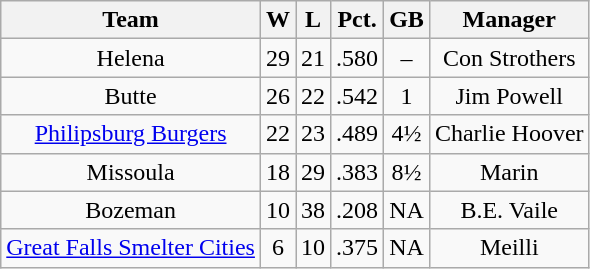<table class="wikitable">
<tr>
<th>Team</th>
<th>W</th>
<th>L</th>
<th>Pct.</th>
<th>GB</th>
<th>Manager</th>
</tr>
<tr align=center>
<td>Helena</td>
<td>29</td>
<td>21</td>
<td>.580</td>
<td>–</td>
<td>Con Strothers</td>
</tr>
<tr align=center>
<td>Butte</td>
<td>26</td>
<td>22</td>
<td>.542</td>
<td>1</td>
<td>Jim Powell</td>
</tr>
<tr align=center>
<td><a href='#'>Philipsburg Burgers</a></td>
<td>22</td>
<td>23</td>
<td>.489</td>
<td>4½</td>
<td>Charlie Hoover</td>
</tr>
<tr align=center>
<td>Missoula</td>
<td>18</td>
<td>29</td>
<td>.383</td>
<td>8½</td>
<td>Marin</td>
</tr>
<tr align=center>
<td>Bozeman</td>
<td>10</td>
<td>38</td>
<td>.208</td>
<td>NA</td>
<td>B.E. Vaile</td>
</tr>
<tr align=center>
<td><a href='#'>Great Falls Smelter Cities</a></td>
<td>6</td>
<td>10</td>
<td>.375</td>
<td>NA</td>
<td>Meilli</td>
</tr>
</table>
